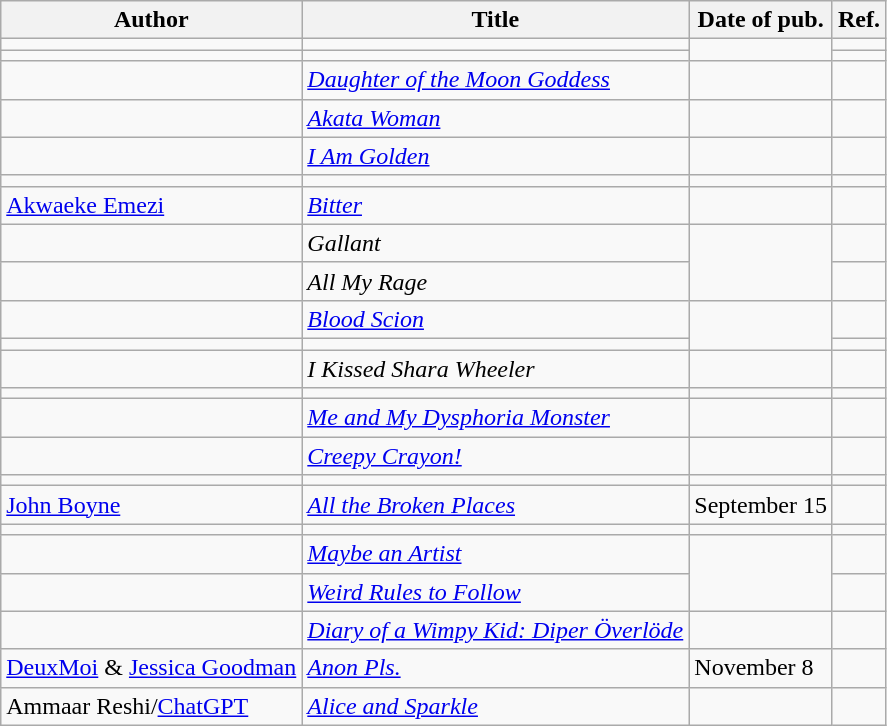<table class="wikitable sortable">
<tr>
<th>Author</th>
<th>Title</th>
<th>Date of pub.</th>
<th>Ref.</th>
</tr>
<tr>
<td></td>
<td><em></em></td>
<td rowspan="2"></td>
<td></td>
</tr>
<tr>
<td></td>
<td><em></em></td>
<td></td>
</tr>
<tr>
<td></td>
<td><em><a href='#'>Daughter of the Moon Goddess</a></em></td>
<td></td>
<td></td>
</tr>
<tr>
<td></td>
<td><em><a href='#'>Akata Woman</a></em></td>
<td></td>
<td></td>
</tr>
<tr>
<td></td>
<td><em><a href='#'>I Am Golden</a></em></td>
<td></td>
<td></td>
</tr>
<tr>
<td></td>
<td><em></em></td>
<td></td>
<td></td>
</tr>
<tr>
<td><a href='#'>Akwaeke Emezi</a></td>
<td><a href='#'><em>Bitter</em></a></td>
<td></td>
<td></td>
</tr>
<tr>
<td></td>
<td><em>Gallant</em></td>
<td rowspan="2"></td>
<td></td>
</tr>
<tr>
<td></td>
<td><em>All My Rage</em></td>
<td></td>
</tr>
<tr>
<td></td>
<td><em><a href='#'>Blood Scion</a></em></td>
<td rowspan="2"></td>
<td></td>
</tr>
<tr>
<td></td>
<td><em></em></td>
<td></td>
</tr>
<tr>
<td></td>
<td><em>I Kissed Shara Wheeler</em></td>
<td></td>
<td></td>
</tr>
<tr>
<td></td>
<td><em></em></td>
<td></td>
<td></td>
</tr>
<tr>
<td></td>
<td><em><a href='#'>Me and My Dysphoria Monster</a></em></td>
<td></td>
<td></td>
</tr>
<tr>
<td></td>
<td><em><a href='#'>Creepy Crayon!</a></em></td>
<td></td>
<td></td>
</tr>
<tr>
<td></td>
<td><em></em></td>
<td></td>
<td></td>
</tr>
<tr>
<td><a href='#'>John Boyne</a></td>
<td><em><a href='#'>All the Broken Places</a></em></td>
<td>September 15</td>
<td></td>
</tr>
<tr>
<td></td>
<td><em></em></td>
<td></td>
<td></td>
</tr>
<tr>
<td></td>
<td><em><a href='#'>Maybe an Artist</a></em></td>
<td rowspan="2"></td>
<td></td>
</tr>
<tr>
<td></td>
<td><em><a href='#'>Weird Rules to Follow</a></em></td>
<td></td>
</tr>
<tr>
<td></td>
<td><em><a href='#'>Diary of a Wimpy Kid: Diper Överlöde</a></em></td>
<td></td>
<td></td>
</tr>
<tr>
<td><a href='#'>DeuxMoi</a> & <a href='#'>Jessica Goodman</a></td>
<td><em><a href='#'>Anon Pls.</a></em></td>
<td>November 8</td>
<td></td>
</tr>
<tr>
<td>Ammaar Reshi/<a href='#'>ChatGPT</a></td>
<td><em><a href='#'>Alice and Sparkle</a></em></td>
<td></td>
<td></td>
</tr>
</table>
